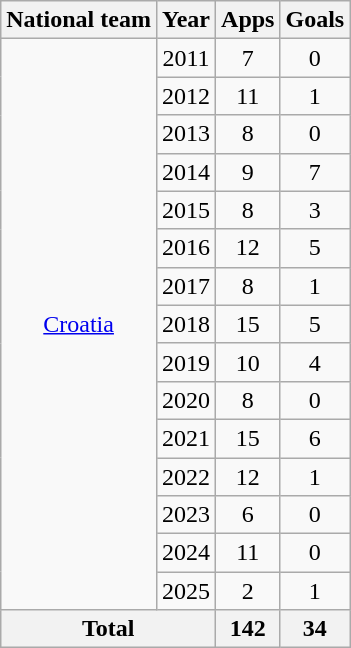<table class="wikitable" style="text-align:center">
<tr>
<th>National team</th>
<th>Year</th>
<th>Apps</th>
<th>Goals</th>
</tr>
<tr>
<td rowspan="15"><a href='#'>Croatia</a></td>
<td>2011</td>
<td>7</td>
<td>0</td>
</tr>
<tr>
<td>2012</td>
<td>11</td>
<td>1</td>
</tr>
<tr>
<td>2013</td>
<td>8</td>
<td>0</td>
</tr>
<tr>
<td>2014</td>
<td>9</td>
<td>7</td>
</tr>
<tr>
<td>2015</td>
<td>8</td>
<td>3</td>
</tr>
<tr>
<td>2016</td>
<td>12</td>
<td>5</td>
</tr>
<tr>
<td>2017</td>
<td>8</td>
<td>1</td>
</tr>
<tr>
<td>2018</td>
<td>15</td>
<td>5</td>
</tr>
<tr>
<td>2019</td>
<td>10</td>
<td>4</td>
</tr>
<tr>
<td>2020</td>
<td>8</td>
<td>0</td>
</tr>
<tr>
<td>2021</td>
<td>15</td>
<td>6</td>
</tr>
<tr>
<td>2022</td>
<td>12</td>
<td>1</td>
</tr>
<tr>
<td>2023</td>
<td>6</td>
<td>0</td>
</tr>
<tr>
<td>2024</td>
<td>11</td>
<td>0</td>
</tr>
<tr>
<td>2025</td>
<td>2</td>
<td>1</td>
</tr>
<tr>
<th colspan="2">Total</th>
<th>142</th>
<th>34</th>
</tr>
</table>
